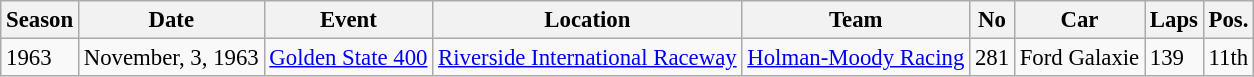<table class="wikitable" style="font-size: 95%;">
<tr>
<th>Season</th>
<th>Date</th>
<th>Event</th>
<th>Location</th>
<th>Team</th>
<th>No</th>
<th>Car</th>
<th>Laps</th>
<th>Pos.</th>
</tr>
<tr>
<td>1963</td>
<td>November, 3, 1963</td>
<td><a href='#'>Golden State 400</a></td>
<td><a href='#'>Riverside International Raceway</a></td>
<td><a href='#'>Holman-Moody Racing</a></td>
<td>281</td>
<td>Ford Galaxie</td>
<td>139</td>
<td>11th</td>
</tr>
</table>
